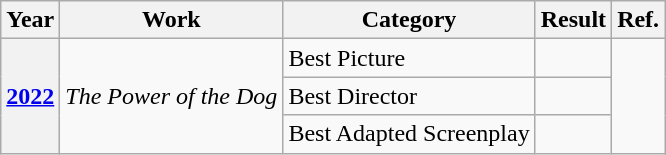<table class="wikitable">
<tr>
<th>Year</th>
<th>Work</th>
<th>Category</th>
<th>Result</th>
<th>Ref.</th>
</tr>
<tr>
<th rowspan="3"><a href='#'>2022</a></th>
<td rowspan="3"><em>The Power of the Dog</em></td>
<td>Best Picture</td>
<td></td>
<td rowspan="3"></td>
</tr>
<tr>
<td>Best Director</td>
<td></td>
</tr>
<tr>
<td>Best Adapted Screenplay</td>
<td></td>
</tr>
</table>
